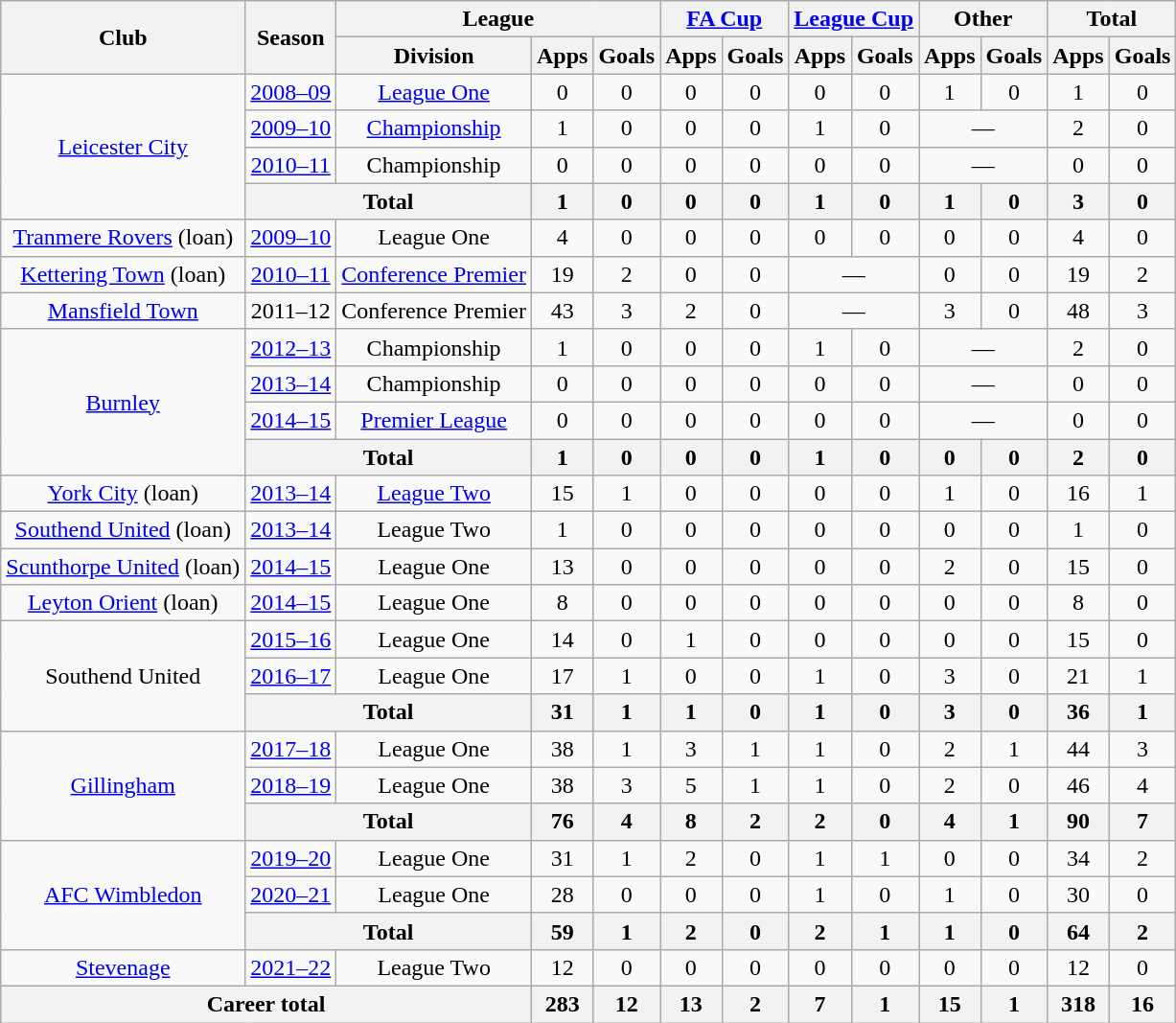<table class=wikitable style=text-align:center>
<tr>
<th rowspan=2>Club</th>
<th rowspan=2>Season</th>
<th colspan=3>League</th>
<th colspan=2><a href='#'>FA Cup</a></th>
<th colspan=2><a href='#'>League Cup</a></th>
<th colspan=2>Other</th>
<th colspan=2>Total</th>
</tr>
<tr>
<th>Division</th>
<th>Apps</th>
<th>Goals</th>
<th>Apps</th>
<th>Goals</th>
<th>Apps</th>
<th>Goals</th>
<th>Apps</th>
<th>Goals</th>
<th>Apps</th>
<th>Goals</th>
</tr>
<tr>
<td rowspan=4><a href='#'>Leicester City</a></td>
<td><a href='#'>2008–09</a></td>
<td><a href='#'>League One</a></td>
<td>0</td>
<td>0</td>
<td>0</td>
<td>0</td>
<td>0</td>
<td>0</td>
<td>1</td>
<td>0</td>
<td>1</td>
<td>0</td>
</tr>
<tr>
<td><a href='#'>2009–10</a></td>
<td><a href='#'>Championship</a></td>
<td>1</td>
<td>0</td>
<td>0</td>
<td>0</td>
<td>1</td>
<td>0</td>
<td colspan=2>—</td>
<td>2</td>
<td>0</td>
</tr>
<tr>
<td><a href='#'>2010–11</a></td>
<td>Championship</td>
<td>0</td>
<td>0</td>
<td>0</td>
<td>0</td>
<td>0</td>
<td>0</td>
<td colspan=2>—</td>
<td>0</td>
<td>0</td>
</tr>
<tr>
<th colspan=2>Total</th>
<th>1</th>
<th>0</th>
<th>0</th>
<th>0</th>
<th>1</th>
<th>0</th>
<th>1</th>
<th>0</th>
<th>3</th>
<th>0</th>
</tr>
<tr>
<td><a href='#'>Tranmere Rovers</a> (loan)</td>
<td><a href='#'>2009–10</a></td>
<td>League One</td>
<td>4</td>
<td>0</td>
<td>0</td>
<td>0</td>
<td>0</td>
<td>0</td>
<td>0</td>
<td>0</td>
<td>4</td>
<td>0</td>
</tr>
<tr>
<td><a href='#'>Kettering Town</a> (loan)</td>
<td><a href='#'>2010–11</a></td>
<td><a href='#'>Conference Premier</a></td>
<td>19</td>
<td>2</td>
<td>0</td>
<td>0</td>
<td colspan=2>—</td>
<td>0</td>
<td>0</td>
<td>19</td>
<td>2</td>
</tr>
<tr>
<td><a href='#'>Mansfield Town</a></td>
<td>2011–12</td>
<td>Conference Premier</td>
<td>43</td>
<td>3</td>
<td>2</td>
<td>0</td>
<td colspan=2>—</td>
<td>3</td>
<td>0</td>
<td>48</td>
<td>3</td>
</tr>
<tr>
<td rowspan=4><a href='#'>Burnley</a></td>
<td><a href='#'>2012–13</a></td>
<td>Championship</td>
<td>1</td>
<td>0</td>
<td>0</td>
<td>0</td>
<td>1</td>
<td>0</td>
<td colspan=2>—</td>
<td>2</td>
<td>0</td>
</tr>
<tr>
<td><a href='#'>2013–14</a></td>
<td>Championship</td>
<td>0</td>
<td>0</td>
<td>0</td>
<td>0</td>
<td>0</td>
<td>0</td>
<td colspan=2>—</td>
<td>0</td>
<td>0</td>
</tr>
<tr>
<td><a href='#'>2014–15</a></td>
<td><a href='#'>Premier League</a></td>
<td>0</td>
<td>0</td>
<td>0</td>
<td>0</td>
<td>0</td>
<td>0</td>
<td colspan=2>—</td>
<td>0</td>
<td>0</td>
</tr>
<tr>
<th colspan=2>Total</th>
<th>1</th>
<th>0</th>
<th>0</th>
<th>0</th>
<th>1</th>
<th>0</th>
<th>0</th>
<th>0</th>
<th>2</th>
<th>0</th>
</tr>
<tr>
<td><a href='#'>York City</a> (loan)</td>
<td><a href='#'>2013–14</a></td>
<td><a href='#'>League Two</a></td>
<td>15</td>
<td>1</td>
<td>0</td>
<td>0</td>
<td>0</td>
<td>0</td>
<td>1</td>
<td>0</td>
<td>16</td>
<td>1</td>
</tr>
<tr>
<td><a href='#'>Southend United</a> (loan)</td>
<td><a href='#'>2013–14</a></td>
<td>League Two</td>
<td>1</td>
<td>0</td>
<td>0</td>
<td>0</td>
<td>0</td>
<td>0</td>
<td>0</td>
<td>0</td>
<td>1</td>
<td>0</td>
</tr>
<tr>
<td><a href='#'>Scunthorpe United</a> (loan)</td>
<td><a href='#'>2014–15</a></td>
<td>League One</td>
<td>13</td>
<td>0</td>
<td>0</td>
<td>0</td>
<td>0</td>
<td>0</td>
<td>2</td>
<td>0</td>
<td>15</td>
<td>0</td>
</tr>
<tr>
<td><a href='#'>Leyton Orient</a> (loan)</td>
<td><a href='#'>2014–15</a></td>
<td>League One</td>
<td>8</td>
<td>0</td>
<td>0</td>
<td>0</td>
<td>0</td>
<td>0</td>
<td>0</td>
<td>0</td>
<td>8</td>
<td>0</td>
</tr>
<tr>
<td rowspan=3>Southend United</td>
<td><a href='#'>2015–16</a></td>
<td>League One</td>
<td>14</td>
<td>0</td>
<td>1</td>
<td>0</td>
<td>0</td>
<td>0</td>
<td>0</td>
<td>0</td>
<td>15</td>
<td>0</td>
</tr>
<tr>
<td><a href='#'>2016–17</a></td>
<td>League One</td>
<td>17</td>
<td>1</td>
<td>0</td>
<td>0</td>
<td>1</td>
<td>0</td>
<td>3</td>
<td>0</td>
<td>21</td>
<td>1</td>
</tr>
<tr>
<th colspan=2>Total</th>
<th>31</th>
<th>1</th>
<th>1</th>
<th>0</th>
<th>1</th>
<th>0</th>
<th>3</th>
<th>0</th>
<th>36</th>
<th>1</th>
</tr>
<tr>
<td rowspan=3><a href='#'>Gillingham</a></td>
<td><a href='#'>2017–18</a></td>
<td>League One</td>
<td>38</td>
<td>1</td>
<td>3</td>
<td>1</td>
<td>1</td>
<td>0</td>
<td>2</td>
<td>1</td>
<td>44</td>
<td>3</td>
</tr>
<tr>
<td><a href='#'>2018–19</a></td>
<td>League One</td>
<td>38</td>
<td>3</td>
<td>5</td>
<td>1</td>
<td>1</td>
<td>0</td>
<td>2</td>
<td>0</td>
<td>46</td>
<td>4</td>
</tr>
<tr>
<th colspan=2>Total</th>
<th>76</th>
<th>4</th>
<th>8</th>
<th>2</th>
<th>2</th>
<th>0</th>
<th>4</th>
<th>1</th>
<th>90</th>
<th>7</th>
</tr>
<tr>
<td rowspan=3><a href='#'>AFC Wimbledon</a></td>
<td><a href='#'>2019–20</a></td>
<td>League One</td>
<td>31</td>
<td>1</td>
<td>2</td>
<td>0</td>
<td>1</td>
<td>1</td>
<td>0</td>
<td>0</td>
<td>34</td>
<td>2</td>
</tr>
<tr>
<td><a href='#'>2020–21</a></td>
<td>League One</td>
<td>28</td>
<td>0</td>
<td>0</td>
<td>0</td>
<td>1</td>
<td>0</td>
<td>1</td>
<td>0</td>
<td>30</td>
<td>0</td>
</tr>
<tr>
<th colspan=2>Total</th>
<th>59</th>
<th>1</th>
<th>2</th>
<th>0</th>
<th>2</th>
<th>1</th>
<th>1</th>
<th>0</th>
<th>64</th>
<th>2</th>
</tr>
<tr>
<td><a href='#'>Stevenage</a></td>
<td><a href='#'>2021–22</a></td>
<td>League Two</td>
<td>12</td>
<td>0</td>
<td>0</td>
<td>0</td>
<td>0</td>
<td>0</td>
<td>0</td>
<td>0</td>
<td>12</td>
<td>0</td>
</tr>
<tr>
<th colspan=3>Career total</th>
<th>283</th>
<th>12</th>
<th>13</th>
<th>2</th>
<th>7</th>
<th>1</th>
<th>15</th>
<th>1</th>
<th>318</th>
<th>16</th>
</tr>
</table>
